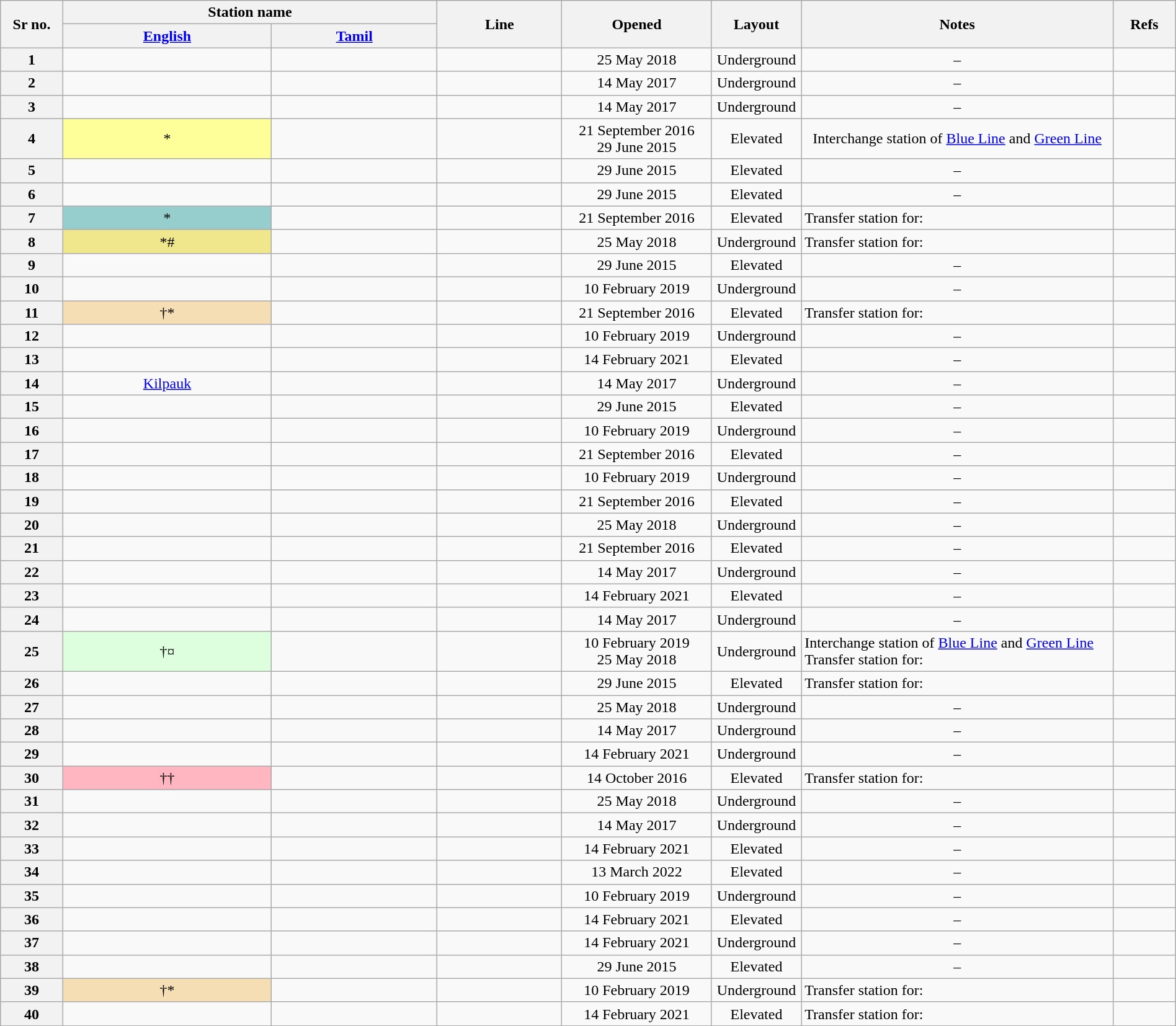<table class="wikitable sortable" style="text-align: left;" style=font-size:95%; width="100%">
<tr>
<th rowspan="2" width="5%">Sr no.</th>
<th colspan="2" width="30%">Station name</th>
<th rowspan="2" width="10%">Line</th>
<th rowspan="2" width="12%">Opened</th>
<th rowspan="2" width="5%">Layout</th>
<th rowspan="2" width="25%" class="unsortable">Notes</th>
<th rowspan="2" width="5%"  class="unsortable">Refs</th>
</tr>
<tr>
<th><a href='#'>English</a></th>
<th><a href='#'>Tamil</a></th>
</tr>
<tr>
<th>1</th>
<td align="center"></td>
<td align="center"></td>
<td align="center"></td>
<td align="center">25 May 2018</td>
<td align="center">Underground</td>
<td align="center">–</td>
<td></td>
</tr>
<tr>
<th>2</th>
<td align="center"></td>
<td align="center"></td>
<td align="center"></td>
<td align="center">14 May 2017</td>
<td align="center">Underground</td>
<td align="center">–</td>
<td></td>
</tr>
<tr>
<th>3</th>
<td align="center"></td>
<td align="center"></td>
<td align="center"></td>
<td align="center">14 May 2017</td>
<td align="center">Underground</td>
<td align="center">–</td>
<td></td>
</tr>
<tr>
<th>4</th>
<td style="background-color:#FFFF99" align="center">*</td>
<td align="center"></td>
<td align="center"> <br></td>
<td align="center">21 September 2016 <br>29 June 2015</td>
<td align="center">Elevated</td>
<td align="center">Interchange station of <a href='#'>Blue Line</a> and <a href='#'>Green Line</a></td>
<td></td>
</tr>
<tr>
<th>5</th>
<td align="center"></td>
<td align="center"></td>
<td align="center"></td>
<td align="center">29 June 2015</td>
<td align="center">Elevated</td>
<td align="center">–</td>
<td></td>
</tr>
<tr>
<th>6</th>
<td align="center"></td>
<td align="center"></td>
<td align="center"></td>
<td align="center">29 June 2015</td>
<td align="center">Elevated</td>
<td align="center">–</td>
<td></td>
</tr>
<tr>
<th>7</th>
<td style="background-color:#96CDCD" align="center">*</td>
<td align="center"></td>
<td align="center"></td>
<td align="center">21 September 2016</td>
<td align="center">Elevated</td>
<td>Transfer station for: </td>
<td></td>
</tr>
<tr>
<th>8</th>
<td style="background-color:#F0E68C" align="center">*#</td>
<td align="center"></td>
<td align="center"></td>
<td align="center">25 May 2018</td>
<td align="center">Underground</td>
<td>Transfer station for: </td>
<td></td>
</tr>
<tr>
<th>9</th>
<td align="center"></td>
<td align="center"></td>
<td align="center"></td>
<td align="center">29 June 2015</td>
<td align="center">Elevated</td>
<td align="center">–</td>
<td></td>
</tr>
<tr>
<th>10</th>
<td align="center"></td>
<td align="center"></td>
<td align="center"></td>
<td align="center">10 February 2019</td>
<td align="center">Underground</td>
<td align="center">–</td>
<td></td>
</tr>
<tr>
<th>11</th>
<td style="background-color:#F5DEB3" align="center">†*</td>
<td align="center"></td>
<td align="center"></td>
<td align="center">21 September 2016</td>
<td align="center">Elevated</td>
<td>Transfer station for: </td>
<td></td>
</tr>
<tr>
<th>12</th>
<td align="center"></td>
<td align="center"></td>
<td align="center"></td>
<td align="center">10 February 2019</td>
<td align="center">Underground</td>
<td align="center">–</td>
<td></td>
</tr>
<tr>
<th>13</th>
<td align="center"></td>
<td align="center"></td>
<td align="center"></td>
<td align="center">14 February 2021</td>
<td align="center">Elevated</td>
<td align="center">–</td>
<td></td>
</tr>
<tr>
<th>14</th>
<td align="center"><a href='#'>Kilpauk</a></td>
<td align="center"></td>
<td align="center"></td>
<td align="center">14 May 2017</td>
<td align="center">Underground</td>
<td align="center">–</td>
<td></td>
</tr>
<tr>
<th>15</th>
<td align="center"></td>
<td align="center"></td>
<td align="center"></td>
<td align="center">29 June 2015</td>
<td align="center">Elevated</td>
<td align="center">–</td>
<td></td>
</tr>
<tr>
<th>16</th>
<td align="center"></td>
<td align="center"></td>
<td align="center"></td>
<td align="center">10 February 2019</td>
<td align="center">Underground</td>
<td align="center">–</td>
<td></td>
</tr>
<tr>
<th>17</th>
<td align="center"></td>
<td align="center"></td>
<td align="center"></td>
<td align="center">21 September 2016</td>
<td align="center">Elevated</td>
<td align="center">–</td>
<td></td>
</tr>
<tr>
<th>18</th>
<td align="center"></td>
<td align="center"></td>
<td align="center"></td>
<td align="center">10 February 2019</td>
<td align="center">Underground</td>
<td align="center">–</td>
<td></td>
</tr>
<tr>
<th>19</th>
<td align="center"></td>
<td align="center"></td>
<td align="center"></td>
<td align="center">21 September 2016</td>
<td align="center">Elevated</td>
<td align="center">–</td>
<td></td>
</tr>
<tr>
<th>20</th>
<td align="center"></td>
<td align="center"></td>
<td align="center"></td>
<td align="center">25 May 2018</td>
<td align="center">Underground</td>
<td align="center">–</td>
<td></td>
</tr>
<tr>
<th>21</th>
<td align="center"></td>
<td align="center"></td>
<td align="center"></td>
<td align="center">21 September 2016</td>
<td align="center">Elevated</td>
<td align="center">–</td>
<td></td>
</tr>
<tr>
<th>22</th>
<td align="center"></td>
<td align="center"></td>
<td align="center"></td>
<td align="center">14 May 2017</td>
<td align="center">Underground</td>
<td align="center">–</td>
<td></td>
</tr>
<tr>
<th>23</th>
<td align="center"></td>
<td align="center"></td>
<td align="center"></td>
<td align="center">14 February 2021</td>
<td align="center">Elevated</td>
<td align="center">–</td>
<td></td>
</tr>
<tr>
<th>24</th>
<td align="center"></td>
<td align="center"></td>
<td align="center"></td>
<td align="center">14 May 2017</td>
<td align="center">Underground</td>
<td align="center">–</td>
<td></td>
</tr>
<tr>
<th>25</th>
<td style="background-color:#DDFFDD" align="center">†¤</td>
<td align="center"></td>
<td align="center"> <br></td>
<td align="center">10 February 2019 <br>25 May 2018</td>
<td align="center">Underground</td>
<td>Interchange station of <a href='#'>Blue Line</a> and <a href='#'>Green Line</a> <br> Transfer station for: </td>
<td></td>
</tr>
<tr>
<th>26</th>
<td align="center"></td>
<td align="center"></td>
<td align="center"></td>
<td align="center">29 June 2015</td>
<td align="center">Elevated</td>
<td>Transfer station for: </td>
<td></td>
</tr>
<tr>
<th>27</th>
<td align="center"></td>
<td align="center"></td>
<td align="center"></td>
<td align="center">25 May 2018</td>
<td align="center">Underground</td>
<td align="center">–</td>
<td></td>
</tr>
<tr>
<th>28</th>
<td align="center"></td>
<td align="center"></td>
<td align="center"></td>
<td align="center">14 May 2017</td>
<td align="center">Underground</td>
<td align="center">–</td>
<td></td>
</tr>
<tr>
<th>29</th>
<td align="center"></td>
<td align="center"></td>
<td align="center"></td>
<td align="center">14 February 2021</td>
<td align="center">Underground</td>
<td align="center">–</td>
<td></td>
</tr>
<tr>
<th>30</th>
<td style="background-color:#FFB6C1" align="center">††</td>
<td align="center"></td>
<td align="center"></td>
<td align="center">14 October 2016</td>
<td align="center">Elevated</td>
<td>Transfer station for: </td>
<td></td>
</tr>
<tr>
<th>31</th>
<td align="center"></td>
<td align="center"></td>
<td align="center"></td>
<td align="center">25 May 2018</td>
<td align="center">Underground</td>
<td align="center">–</td>
<td></td>
</tr>
<tr>
<th>32</th>
<td align="center"></td>
<td align="center"></td>
<td align="center"></td>
<td align="center">14 May 2017</td>
<td align="center">Underground</td>
<td align="center">–</td>
<td></td>
</tr>
<tr>
<th>33</th>
<td align="center"></td>
<td align="center"></td>
<td align="center"></td>
<td align="center">14 February 2021</td>
<td align="center">Elevated</td>
<td align="center">–</td>
<td></td>
</tr>
<tr>
<th>34</th>
<td align="center"></td>
<td align="center"></td>
<td align="center"></td>
<td align="center">13 March 2022</td>
<td align="center">Elevated</td>
<td align="center">–</td>
<td></td>
</tr>
<tr>
<th>35</th>
<td align="center"></td>
<td align="center"></td>
<td align="center"></td>
<td align="center">10 February 2019</td>
<td align="center">Underground</td>
<td align="center">–</td>
<td></td>
</tr>
<tr>
<th>36</th>
<td align="center"></td>
<td align="center"></td>
<td align="center"></td>
<td align="center">14 February 2021</td>
<td align="center">Elevated</td>
<td align="center">–</td>
<td></td>
</tr>
<tr>
<th>37</th>
<td align="center"></td>
<td align="center"></td>
<td align="center"></td>
<td align="center">14 February 2021</td>
<td align="center">Underground</td>
<td align="center">–</td>
<td></td>
</tr>
<tr>
<th>38</th>
<td align="center"></td>
<td align="center"></td>
<td align="center"></td>
<td align="center">29 June 2015</td>
<td align="center">Elevated</td>
<td align="center">–</td>
<td></td>
</tr>
<tr>
<th>39</th>
<td style="background-color:#F5DEB3" align="center">†*</td>
<td align="center"></td>
<td align="center"></td>
<td align="center">10 February 2019</td>
<td align="center">Underground</td>
<td>Transfer station for: </td>
<td></td>
</tr>
<tr>
<th>40</th>
<td align="center"></td>
<td align="center"></td>
<td align="center"></td>
<td align="center">14 February 2021</td>
<td align="center">Elevated</td>
<td>Transfer station for:  </td>
<td></td>
</tr>
</table>
